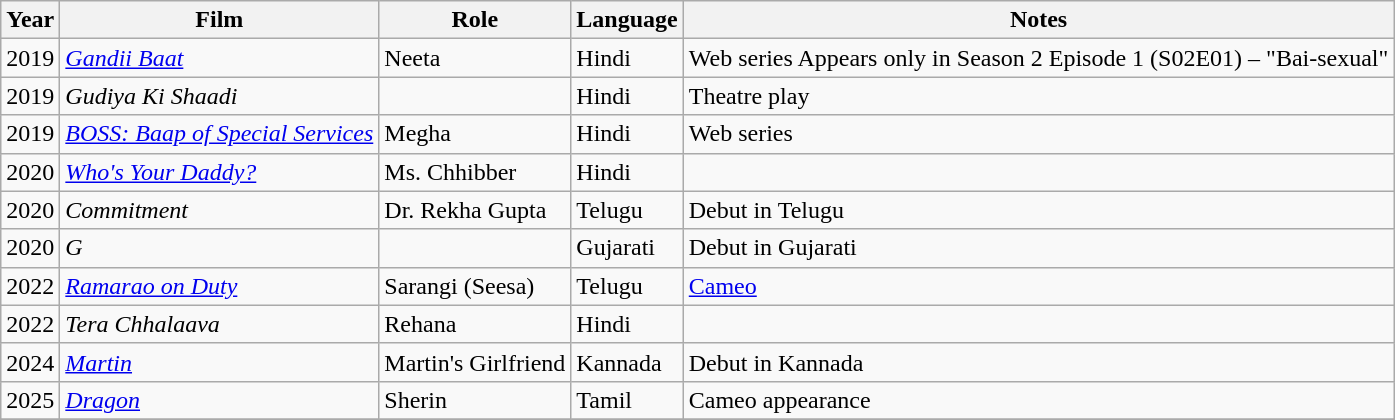<table class="wikitable sortable">
<tr>
<th>Year</th>
<th>Film</th>
<th>Role</th>
<th>Language</th>
<th>Notes</th>
</tr>
<tr>
<td>2019</td>
<td><em><a href='#'>Gandii Baat</a></em></td>
<td>Neeta</td>
<td>Hindi</td>
<td>Web series Appears only in Season 2 Episode 1 (S02E01) – "Bai-sexual"</td>
</tr>
<tr>
<td>2019</td>
<td><em>Gudiya Ki Shaadi</em></td>
<td></td>
<td>Hindi</td>
<td>Theatre play</td>
</tr>
<tr>
<td>2019</td>
<td><em><a href='#'>BOSS: Baap of Special Services</a></em></td>
<td>Megha</td>
<td>Hindi</td>
<td>Web series</td>
</tr>
<tr>
<td>2020</td>
<td><a href='#'><em>Who's Your Daddy?</em></a></td>
<td>Ms. Chhibber</td>
<td>Hindi</td>
<td></td>
</tr>
<tr>
<td>2020</td>
<td><em>Commitment</em></td>
<td>Dr. Rekha Gupta</td>
<td>Telugu</td>
<td>Debut in Telugu</td>
</tr>
<tr>
<td>2020</td>
<td><em>G</em></td>
<td></td>
<td>Gujarati</td>
<td>Debut in Gujarati</td>
</tr>
<tr>
<td>2022</td>
<td><em><a href='#'>Ramarao on Duty</a></em></td>
<td>Sarangi (Seesa)</td>
<td>Telugu</td>
<td><a href='#'>Cameo</a></td>
</tr>
<tr>
<td>2022</td>
<td><em>Tera Chhalaava</em></td>
<td>Rehana</td>
<td>Hindi</td>
<td></td>
</tr>
<tr>
<td>2024</td>
<td><em><a href='#'>Martin</a></em></td>
<td>Martin's Girlfriend</td>
<td>Kannada</td>
<td>Debut in Kannada</td>
</tr>
<tr>
<td>2025</td>
<td><a href='#'><em>Dragon</em></a></td>
<td>Sherin</td>
<td>Tamil</td>
<td>Cameo appearance</td>
</tr>
<tr>
</tr>
</table>
